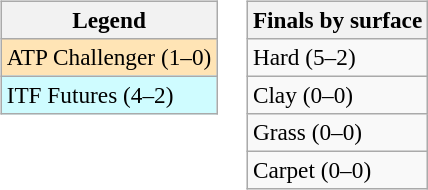<table>
<tr valign=top>
<td><br><table class=wikitable style=font-size:97%>
<tr>
<th>Legend</th>
</tr>
<tr bgcolor=moccasin>
<td>ATP Challenger (1–0)</td>
</tr>
<tr bgcolor=cffcff>
<td>ITF Futures (4–2)</td>
</tr>
</table>
</td>
<td><br><table class=wikitable style=font-size:97%>
<tr>
<th>Finals by surface</th>
</tr>
<tr>
<td>Hard (5–2)</td>
</tr>
<tr>
<td>Clay (0–0)</td>
</tr>
<tr>
<td>Grass (0–0)</td>
</tr>
<tr>
<td>Carpet (0–0)</td>
</tr>
</table>
</td>
</tr>
</table>
